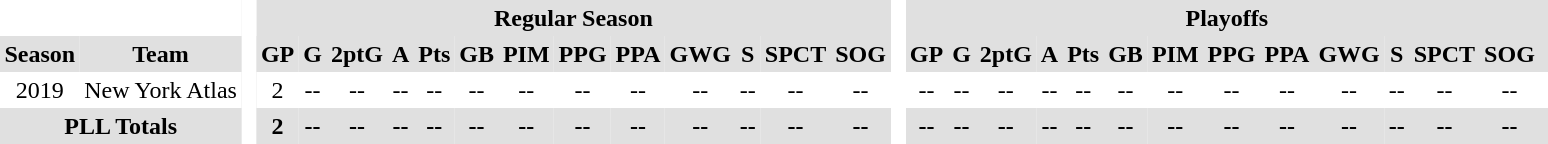<table BORDER="0" CELLPADDING="3" CELLSPACING="0">
<tr ALIGN="center" bgcolor="#e0e0e0">
<th colspan="2" bgcolor="#ffffff"> </th>
<th rowspan="99" bgcolor="#ffffff"> </th>
<th colspan="13">Regular Season</th>
<th rowspan="99" bgcolor="#ffffff"> </th>
<th colspan="14">Playoffs</th>
</tr>
<tr ALIGN="center" bgcolor="#e0e0e0">
<th>Season</th>
<th>Team</th>
<th>GP</th>
<th>G</th>
<th>2ptG</th>
<th>A</th>
<th>Pts</th>
<th>GB</th>
<th>PIM</th>
<th>PPG</th>
<th>PPA</th>
<th>GWG</th>
<th>S</th>
<th>SPCT</th>
<th>SOG</th>
<th>GP</th>
<th>G</th>
<th>2ptG</th>
<th>A</th>
<th>Pts</th>
<th>GB</th>
<th>PIM</th>
<th>PPG</th>
<th>PPA</th>
<th>GWG</th>
<th>S</th>
<th>SPCT</th>
<th>SOG</th>
<th></th>
</tr>
<tr ALIGN="center">
<td>2019</td>
<td>New York Atlas</td>
<td>2</td>
<td>--</td>
<td>--</td>
<td>--</td>
<td>--</td>
<td>--</td>
<td>--</td>
<td>--</td>
<td>--</td>
<td>--</td>
<td>--</td>
<td>--</td>
<td>--</td>
<td>--</td>
<td>--</td>
<td>--</td>
<td>--</td>
<td>--</td>
<td>--</td>
<td>--</td>
<td>--</td>
<td>--</td>
<td>--</td>
<td>--</td>
<td>--</td>
<td>--</td>
<td></td>
</tr>
<tr ALIGN="center" bgcolor="#f0f0f0">
</tr>
<tr ALIGN="center"  bgcolor="#e0e0e0">
<th colspan="2">PLL Totals</th>
<th>2</th>
<th>--</th>
<th>--</th>
<th>--</th>
<th>--</th>
<th>--</th>
<th>--</th>
<th>--</th>
<th>--</th>
<th>--</th>
<th>--</th>
<th>--</th>
<th>--</th>
<th>--</th>
<th>--</th>
<th>--</th>
<th>--</th>
<th>--</th>
<th>--</th>
<th>--</th>
<th>--</th>
<th>--</th>
<th>--</th>
<th>--</th>
<th>--</th>
<th>--</th>
<th></th>
</tr>
</table>
